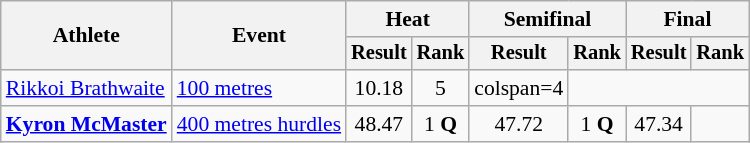<table class="wikitable" style="font-size:90%">
<tr>
<th rowspan="2">Athlete</th>
<th rowspan="2">Event</th>
<th colspan="2">Heat</th>
<th colspan="2">Semifinal</th>
<th colspan="2">Final</th>
</tr>
<tr style="font-size:95%">
<th>Result</th>
<th>Rank</th>
<th>Result</th>
<th>Rank</th>
<th>Result</th>
<th>Rank</th>
</tr>
<tr style=text-align:center>
<td style=text-align:left><a href='#'>Rikkoi Brathwaite</a></td>
<td style=text-align:left><a href='#'>100 metres</a></td>
<td>10.18</td>
<td>5</td>
<td>colspan=4 </td>
</tr>
<tr style=text-align:center>
<td style=text-align:left><strong><a href='#'>Kyron McMaster</a></strong></td>
<td style=text-align:left><a href='#'>400 metres hurdles</a></td>
<td>48.47</td>
<td>1 <strong>Q</strong></td>
<td>47.72</td>
<td>1 <strong>Q</strong></td>
<td>47.34</td>
<td></td>
</tr>
</table>
